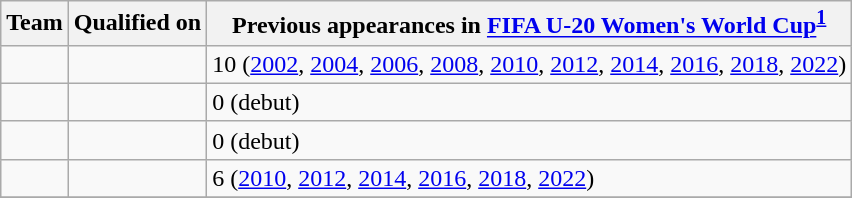<table class="wikitable sortable">
<tr>
<th>Team</th>
<th>Qualified on</th>
<th data-sort-type="number">Previous appearances in <a href='#'>FIFA U-20 Women's World Cup</a><sup><strong><a href='#'>1</a></strong></sup></th>
</tr>
<tr>
<td></td>
<td></td>
<td>10 (<a href='#'>2002</a>, <a href='#'>2004</a>, <a href='#'>2006</a>, <a href='#'>2008</a>, <a href='#'>2010</a>, <a href='#'>2012</a>, <a href='#'>2014</a>, <a href='#'>2016</a>, <a href='#'>2018</a>, <a href='#'>2022</a>)</td>
</tr>
<tr>
<td></td>
<td></td>
<td>0 (debut)</td>
</tr>
<tr>
<td></td>
<td></td>
<td>0 (debut)</td>
</tr>
<tr>
<td></td>
<td></td>
<td>6 (<a href='#'>2010</a>, <a href='#'>2012</a>, <a href='#'>2014</a>, <a href='#'>2016</a>, <a href='#'>2018</a>, <a href='#'>2022</a>)</td>
</tr>
<tr>
</tr>
</table>
